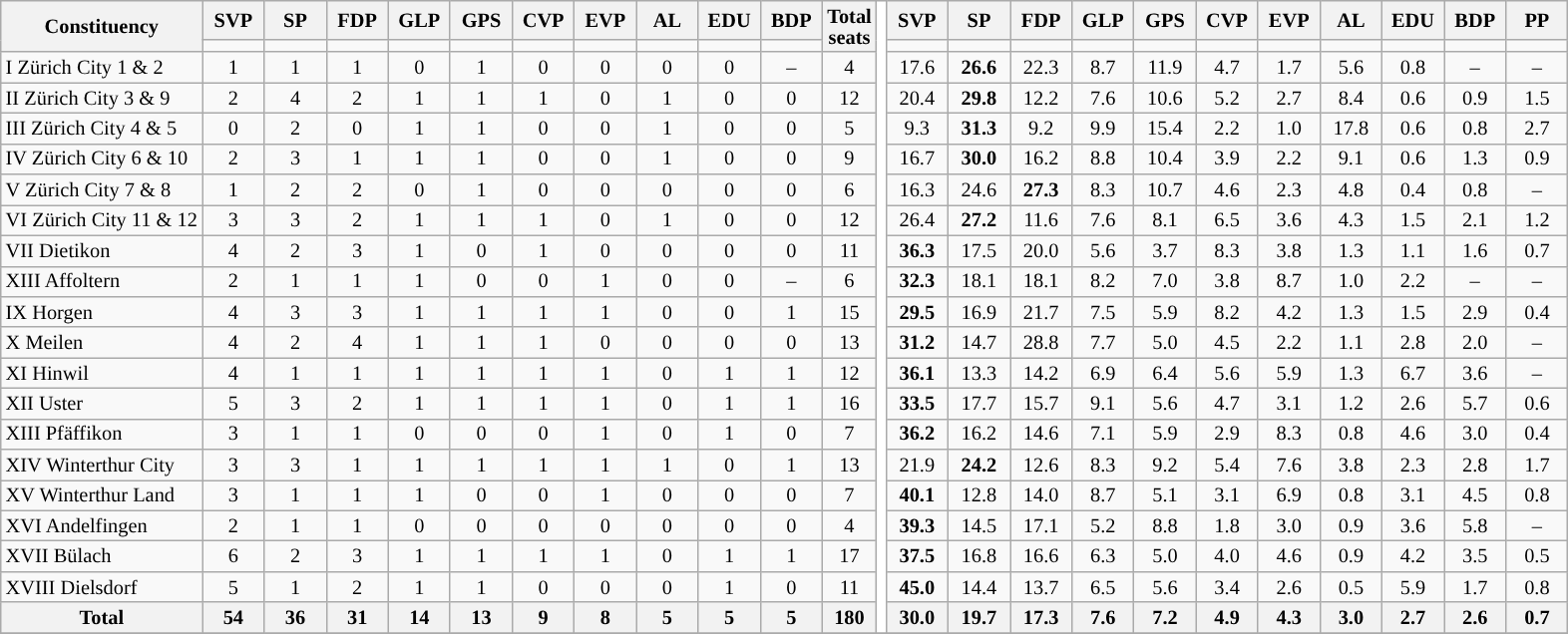<table class="wikitable mw-datatable" style="text-align:center; font-size:85%; line-height:14px;">
<tr>
<th rowspan="2">Constituency</th>
<th>SVP</th>
<th>SP</th>
<th>FDP</th>
<th>GLP</th>
<th>GPS</th>
<th>CVP</th>
<th>EVP</th>
<th>AL</th>
<th>EDU</th>
<th>BDP</th>
<th rowspan="2">Total<br>seats</th>
<td style="background-color:white;" rowspan=21></td>
<th>SVP</th>
<th>SP</th>
<th>FDP</th>
<th>GLP</th>
<th>GPS</th>
<th>CVP</th>
<th>EVP</th>
<th>AL</th>
<th>EDU</th>
<th>BDP</th>
<th>PP</th>
</tr>
<tr>
<td style="width:35px; background-color:"></td>
<td style="width:35px; background-color:"></td>
<td style="width:35px; background-color:"></td>
<td style="width:35px; background-color:"></td>
<td style="width:35px; background-color:"></td>
<td style="width:35px; background-color:"></td>
<td style="width:35px; background-color:"></td>
<td style="width:35px; background-color:"></td>
<td style="width:35px; background-color:"></td>
<td style="width:35px; background-color:"></td>
<td style="width:35px; background-color:"></td>
<td style="width:35px; background-color:"></td>
<td style="width:35px; background-color:"></td>
<td style="width:35px; background-color:"></td>
<td style="width:35px; background-color:"></td>
<td style="width:35px; background-color:"></td>
<td style="width:35px; background-color:"></td>
<td style="width:35px; background-color:"></td>
<td style="width:35px; background-color:"></td>
<td style="width:35px; background-color:"></td>
<td style="width:35px; background-color:"></td>
</tr>
<tr>
<td align="left">I Zürich City 1 & 2</td>
<td>1</td>
<td>1</td>
<td>1</td>
<td>0</td>
<td>1</td>
<td>0</td>
<td>0</td>
<td>0</td>
<td>0</td>
<td>–</td>
<td>4</td>
<td>17.6</td>
<td style="background-color:#"><strong>26.6</strong></td>
<td>22.3</td>
<td>8.7</td>
<td>11.9</td>
<td>4.7</td>
<td>1.7</td>
<td>5.6</td>
<td>0.8</td>
<td>–</td>
<td>–</td>
</tr>
<tr>
<td align="left">II Zürich City 3 & 9</td>
<td>2</td>
<td>4</td>
<td>2</td>
<td>1</td>
<td>1</td>
<td>1</td>
<td>0</td>
<td>1</td>
<td>0</td>
<td>0</td>
<td>12</td>
<td>20.4</td>
<td style="background-color:#"><strong>29.8</strong></td>
<td>12.2</td>
<td>7.6</td>
<td>10.6</td>
<td>5.2</td>
<td>2.7</td>
<td>8.4</td>
<td>0.6</td>
<td>0.9</td>
<td>1.5</td>
</tr>
<tr>
<td align="left">III Zürich City 4 & 5</td>
<td>0</td>
<td>2</td>
<td>0</td>
<td>1</td>
<td>1</td>
<td>0</td>
<td>0</td>
<td>1</td>
<td>0</td>
<td>0</td>
<td>5</td>
<td>9.3</td>
<td style="background-color:#"><strong>31.3</strong></td>
<td>9.2</td>
<td>9.9</td>
<td>15.4</td>
<td>2.2</td>
<td>1.0</td>
<td>17.8</td>
<td>0.6</td>
<td>0.8</td>
<td>2.7</td>
</tr>
<tr>
<td align="left">IV Zürich City 6 & 10</td>
<td>2</td>
<td>3</td>
<td>1</td>
<td>1</td>
<td>1</td>
<td>0</td>
<td>0</td>
<td>1</td>
<td>0</td>
<td>0</td>
<td>9</td>
<td>16.7</td>
<td style="background-color:#"><strong>30.0</strong></td>
<td>16.2</td>
<td>8.8</td>
<td>10.4</td>
<td>3.9</td>
<td>2.2</td>
<td>9.1</td>
<td>0.6</td>
<td>1.3</td>
<td>0.9</td>
</tr>
<tr>
<td align="left">V Zürich City 7 & 8</td>
<td>1</td>
<td>2</td>
<td>2</td>
<td>0</td>
<td>1</td>
<td>0</td>
<td>0</td>
<td>0</td>
<td>0</td>
<td>0</td>
<td>6</td>
<td>16.3</td>
<td>24.6</td>
<td style="background-color:#"><strong>27.3</strong></td>
<td>8.3</td>
<td>10.7</td>
<td>4.6</td>
<td>2.3</td>
<td>4.8</td>
<td>0.4</td>
<td>0.8</td>
<td>–</td>
</tr>
<tr>
<td align="left">VI Zürich City 11 & 12</td>
<td>3</td>
<td>3</td>
<td>2</td>
<td>1</td>
<td>1</td>
<td>1</td>
<td>0</td>
<td>1</td>
<td>0</td>
<td>0</td>
<td>12</td>
<td>26.4</td>
<td style="background-color:#"><strong>27.2</strong></td>
<td>11.6</td>
<td>7.6</td>
<td>8.1</td>
<td>6.5</td>
<td>3.6</td>
<td>4.3</td>
<td>1.5</td>
<td>2.1</td>
<td>1.2</td>
</tr>
<tr>
<td align="left">VII Dietikon</td>
<td>4</td>
<td>2</td>
<td>3</td>
<td>1</td>
<td>0</td>
<td>1</td>
<td>0</td>
<td>0</td>
<td>0</td>
<td>0</td>
<td>11</td>
<td style="background-color:#"><strong>36.3</strong></td>
<td>17.5</td>
<td>20.0</td>
<td>5.6</td>
<td>3.7</td>
<td>8.3</td>
<td>3.8</td>
<td>1.3</td>
<td>1.1</td>
<td>1.6</td>
<td>0.7</td>
</tr>
<tr>
<td align="left">XIII Affoltern</td>
<td>2</td>
<td>1</td>
<td>1</td>
<td>1</td>
<td>0</td>
<td>0</td>
<td>1</td>
<td>0</td>
<td>0</td>
<td>–</td>
<td>6</td>
<td style="background-color:#"><strong>32.3</strong></td>
<td>18.1</td>
<td>18.1</td>
<td>8.2</td>
<td>7.0</td>
<td>3.8</td>
<td>8.7</td>
<td>1.0</td>
<td>2.2</td>
<td>–</td>
<td>–</td>
</tr>
<tr>
<td align="left">IX Horgen</td>
<td>4</td>
<td>3</td>
<td>3</td>
<td>1</td>
<td>1</td>
<td>1</td>
<td>1</td>
<td>0</td>
<td>0</td>
<td>1</td>
<td>15</td>
<td style="background-color:#"><strong>29.5</strong></td>
<td>16.9</td>
<td>21.7</td>
<td>7.5</td>
<td>5.9</td>
<td>8.2</td>
<td>4.2</td>
<td>1.3</td>
<td>1.5</td>
<td>2.9</td>
<td>0.4</td>
</tr>
<tr>
<td align="left">X Meilen</td>
<td>4</td>
<td>2</td>
<td>4</td>
<td>1</td>
<td>1</td>
<td>1</td>
<td>0</td>
<td>0</td>
<td>0</td>
<td>0</td>
<td>13</td>
<td style="background-color:#"><strong>31.2</strong></td>
<td>14.7</td>
<td>28.8</td>
<td>7.7</td>
<td>5.0</td>
<td>4.5</td>
<td>2.2</td>
<td>1.1</td>
<td>2.8</td>
<td>2.0</td>
<td>–</td>
</tr>
<tr>
<td align="left">XI Hinwil</td>
<td>4</td>
<td>1</td>
<td>1</td>
<td>1</td>
<td>1</td>
<td>1</td>
<td>1</td>
<td>0</td>
<td>1</td>
<td>1</td>
<td>12</td>
<td style="background-color:#"><strong>36.1</strong></td>
<td>13.3</td>
<td>14.2</td>
<td>6.9</td>
<td>6.4</td>
<td>5.6</td>
<td>5.9</td>
<td>1.3</td>
<td>6.7</td>
<td>3.6</td>
<td>–</td>
</tr>
<tr>
<td align="left">XII Uster</td>
<td>5</td>
<td>3</td>
<td>2</td>
<td>1</td>
<td>1</td>
<td>1</td>
<td>1</td>
<td>0</td>
<td>1</td>
<td>1</td>
<td>16</td>
<td style="background-color:#"><strong>33.5</strong></td>
<td>17.7</td>
<td>15.7</td>
<td>9.1</td>
<td>5.6</td>
<td>4.7</td>
<td>3.1</td>
<td>1.2</td>
<td>2.6</td>
<td>5.7</td>
<td>0.6</td>
</tr>
<tr>
<td align="left">XIII Pfäffikon</td>
<td>3</td>
<td>1</td>
<td>1</td>
<td>0</td>
<td>0</td>
<td>0</td>
<td>1</td>
<td>0</td>
<td>1</td>
<td>0</td>
<td>7</td>
<td style="background-color:#"><strong>36.2</strong></td>
<td>16.2</td>
<td>14.6</td>
<td>7.1</td>
<td>5.9</td>
<td>2.9</td>
<td>8.3</td>
<td>0.8</td>
<td>4.6</td>
<td>3.0</td>
<td>0.4</td>
</tr>
<tr>
<td align="left">XIV Winterthur City</td>
<td>3</td>
<td>3</td>
<td>1</td>
<td>1</td>
<td>1</td>
<td>1</td>
<td>1</td>
<td>1</td>
<td>0</td>
<td>1</td>
<td>13</td>
<td>21.9</td>
<td style="background-color:#"><strong>24.2</strong></td>
<td>12.6</td>
<td>8.3</td>
<td>9.2</td>
<td>5.4</td>
<td>7.6</td>
<td>3.8</td>
<td>2.3</td>
<td>2.8</td>
<td>1.7</td>
</tr>
<tr>
<td align="left">XV Winterthur Land</td>
<td>3</td>
<td>1</td>
<td>1</td>
<td>1</td>
<td>0</td>
<td>0</td>
<td>1</td>
<td>0</td>
<td>0</td>
<td>0</td>
<td>7</td>
<td style="background-color:#"><strong>40.1</strong></td>
<td>12.8</td>
<td>14.0</td>
<td>8.7</td>
<td>5.1</td>
<td>3.1</td>
<td>6.9</td>
<td>0.8</td>
<td>3.1</td>
<td>4.5</td>
<td>0.8</td>
</tr>
<tr>
<td align="left">XVI Andelfingen</td>
<td>2</td>
<td>1</td>
<td>1</td>
<td>0</td>
<td>0</td>
<td>0</td>
<td>0</td>
<td>0</td>
<td>0</td>
<td>0</td>
<td>4</td>
<td style="background-color:#"><strong>39.3</strong></td>
<td>14.5</td>
<td>17.1</td>
<td>5.2</td>
<td>8.8</td>
<td>1.8</td>
<td>3.0</td>
<td>0.9</td>
<td>3.6</td>
<td>5.8</td>
<td>–</td>
</tr>
<tr>
<td align="left">XVII Bülach</td>
<td>6</td>
<td>2</td>
<td>3</td>
<td>1</td>
<td>1</td>
<td>1</td>
<td>1</td>
<td>0</td>
<td>1</td>
<td>1</td>
<td>17</td>
<td style="background-color:#"><strong>37.5</strong></td>
<td>16.8</td>
<td>16.6</td>
<td>6.3</td>
<td>5.0</td>
<td>4.0</td>
<td>4.6</td>
<td>0.9</td>
<td>4.2</td>
<td>3.5</td>
<td>0.5</td>
</tr>
<tr>
<td align="left">XVIII Dielsdorf</td>
<td>5</td>
<td>1</td>
<td>2</td>
<td>1</td>
<td>1</td>
<td>0</td>
<td>0</td>
<td>0</td>
<td>1</td>
<td>0</td>
<td>11</td>
<td style="background-color:#"><strong>45.0</strong></td>
<td>14.4</td>
<td>13.7</td>
<td>6.5</td>
<td>5.6</td>
<td>3.4</td>
<td>2.6</td>
<td>0.5</td>
<td>5.9</td>
<td>1.7</td>
<td>0.8</td>
</tr>
<tr>
<th>Total</th>
<th>54</th>
<th>36</th>
<th>31</th>
<th>14</th>
<th>13</th>
<th>9</th>
<th>8</th>
<th>5</th>
<th>5</th>
<th>5</th>
<th>180</th>
<th style="background-color:#">30.0</th>
<th>19.7</th>
<th>17.3</th>
<th>7.6</th>
<th>7.2</th>
<th>4.9</th>
<th>4.3</th>
<th>3.0</th>
<th>2.7</th>
<th>2.6</th>
<th>0.7</th>
</tr>
<tr>
</tr>
</table>
